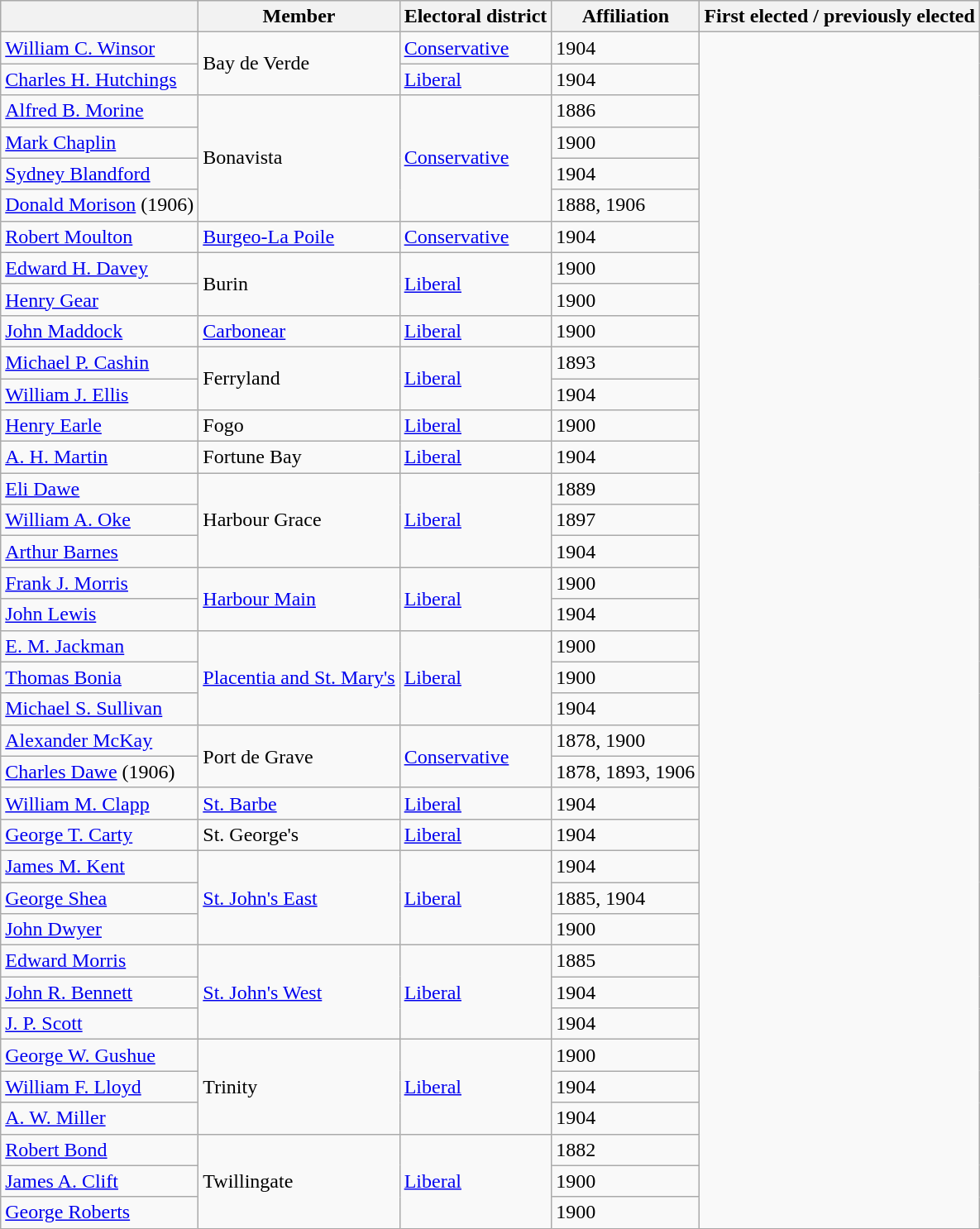<table class="wikitable sortable">
<tr>
<th></th>
<th>Member</th>
<th>Electoral district</th>
<th>Affiliation</th>
<th>First elected / previously elected</th>
</tr>
<tr>
<td><a href='#'>William C. Winsor</a></td>
<td rowspan=2>Bay de Verde</td>
<td><a href='#'>Conservative</a></td>
<td>1904</td>
</tr>
<tr>
<td><a href='#'>Charles H. Hutchings</a></td>
<td><a href='#'>Liberal</a></td>
<td>1904</td>
</tr>
<tr>
<td><a href='#'>Alfred B. Morine</a></td>
<td rowspan=4>Bonavista</td>
<td rowspan=4><a href='#'>Conservative</a></td>
<td>1886</td>
</tr>
<tr>
<td><a href='#'>Mark Chaplin</a></td>
<td>1900</td>
</tr>
<tr>
<td><a href='#'>Sydney Blandford</a></td>
<td>1904</td>
</tr>
<tr>
<td><a href='#'>Donald Morison</a> (1906)</td>
<td>1888, 1906</td>
</tr>
<tr>
<td><a href='#'>Robert Moulton</a></td>
<td><a href='#'>Burgeo-La Poile</a></td>
<td><a href='#'>Conservative</a></td>
<td>1904</td>
</tr>
<tr>
<td><a href='#'>Edward H. Davey</a></td>
<td rowspan=2>Burin</td>
<td rowspan=2><a href='#'>Liberal</a></td>
<td>1900</td>
</tr>
<tr>
<td><a href='#'>Henry Gear</a></td>
<td>1900</td>
</tr>
<tr>
<td><a href='#'>John Maddock</a></td>
<td><a href='#'>Carbonear</a></td>
<td><a href='#'>Liberal</a></td>
<td>1900</td>
</tr>
<tr>
<td><a href='#'>Michael P. Cashin</a></td>
<td rowspan=2>Ferryland</td>
<td rowspan=2><a href='#'>Liberal</a></td>
<td>1893</td>
</tr>
<tr>
<td><a href='#'>William J. Ellis</a></td>
<td>1904</td>
</tr>
<tr>
<td><a href='#'>Henry Earle</a></td>
<td>Fogo</td>
<td><a href='#'>Liberal</a></td>
<td>1900</td>
</tr>
<tr>
<td><a href='#'>A. H. Martin</a></td>
<td>Fortune Bay</td>
<td><a href='#'>Liberal</a></td>
<td>1904</td>
</tr>
<tr>
<td><a href='#'>Eli Dawe</a></td>
<td rowspan=3>Harbour Grace</td>
<td rowspan=3><a href='#'>Liberal</a></td>
<td>1889</td>
</tr>
<tr>
<td><a href='#'>William A. Oke</a></td>
<td>1897</td>
</tr>
<tr>
<td><a href='#'>Arthur Barnes</a></td>
<td>1904</td>
</tr>
<tr>
<td><a href='#'>Frank J. Morris</a></td>
<td rowspan=2><a href='#'>Harbour Main</a></td>
<td rowspan=2><a href='#'>Liberal</a></td>
<td>1900</td>
</tr>
<tr>
<td><a href='#'>John Lewis</a></td>
<td>1904</td>
</tr>
<tr>
<td><a href='#'>E. M. Jackman</a></td>
<td rowspan=3><a href='#'>Placentia and St. Mary's</a></td>
<td rowspan=3><a href='#'>Liberal</a></td>
<td>1900</td>
</tr>
<tr>
<td><a href='#'>Thomas Bonia</a></td>
<td>1900</td>
</tr>
<tr>
<td><a href='#'>Michael S. Sullivan</a></td>
<td>1904</td>
</tr>
<tr>
<td><a href='#'>Alexander McKay</a></td>
<td rowspan=2>Port de Grave</td>
<td rowspan=2><a href='#'>Conservative</a></td>
<td>1878, 1900</td>
</tr>
<tr>
<td><a href='#'>Charles Dawe</a> (1906)</td>
<td>1878, 1893, 1906</td>
</tr>
<tr>
<td><a href='#'>William M. Clapp</a></td>
<td><a href='#'>St. Barbe</a></td>
<td><a href='#'>Liberal</a></td>
<td>1904</td>
</tr>
<tr>
<td><a href='#'>George T. Carty</a></td>
<td>St. George's</td>
<td><a href='#'>Liberal</a></td>
<td>1904</td>
</tr>
<tr>
<td><a href='#'>James M. Kent</a></td>
<td rowspan=3><a href='#'>St. John's East</a></td>
<td rowspan=3><a href='#'>Liberal</a></td>
<td>1904</td>
</tr>
<tr>
<td><a href='#'>George Shea</a></td>
<td>1885, 1904</td>
</tr>
<tr>
<td><a href='#'>John Dwyer</a></td>
<td>1900</td>
</tr>
<tr>
<td><a href='#'>Edward Morris</a></td>
<td rowspan=3><a href='#'>St. John's West</a></td>
<td rowspan=3><a href='#'>Liberal</a></td>
<td>1885</td>
</tr>
<tr>
<td><a href='#'>John R. Bennett</a></td>
<td>1904</td>
</tr>
<tr>
<td><a href='#'>J. P. Scott</a></td>
<td>1904</td>
</tr>
<tr>
<td><a href='#'>George W. Gushue</a></td>
<td rowspan=3>Trinity</td>
<td rowspan=3><a href='#'>Liberal</a></td>
<td>1900</td>
</tr>
<tr>
<td><a href='#'>William F. Lloyd</a></td>
<td>1904</td>
</tr>
<tr>
<td><a href='#'>A. W. Miller</a></td>
<td>1904</td>
</tr>
<tr>
<td><a href='#'>Robert Bond</a></td>
<td rowspan=3>Twillingate</td>
<td rowspan=3><a href='#'>Liberal</a></td>
<td>1882</td>
</tr>
<tr>
<td><a href='#'>James A. Clift</a></td>
<td>1900</td>
</tr>
<tr>
<td><a href='#'>George Roberts</a></td>
<td>1900</td>
</tr>
</table>
